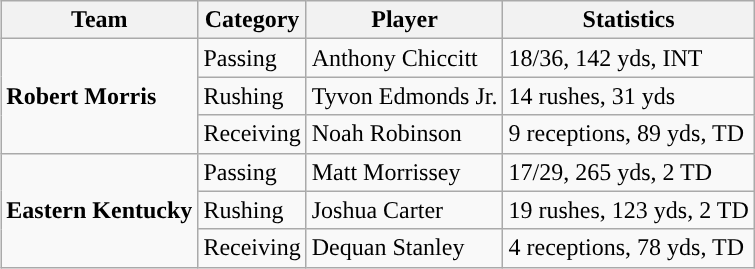<table class="wikitable" style="float: right;">
<tr>
<th>Team</th>
<th>Category</th>
<th>Player</th>
<th>Statistics</th>
</tr>
<tr>
<td rowspan=3><strong>Robert Morris</strong></td>
<td>Passing</td>
<td>Anthony Chiccitt</td>
<td>18/36, 142 yds, INT</td>
</tr>
<tr>
<td>Rushing</td>
<td>Tyvon Edmonds Jr.</td>
<td>14 rushes, 31 yds</td>
</tr>
<tr>
<td>Receiving</td>
<td>Noah Robinson</td>
<td>9 receptions, 89 yds, TD</td>
</tr>
<tr>
<td rowspan=3><strong>Eastern Kentucky</strong></td>
<td>Passing</td>
<td>Matt Morrissey</td>
<td>17/29, 265 yds, 2 TD</td>
</tr>
<tr>
<td>Rushing</td>
<td>Joshua Carter</td>
<td>19 rushes, 123 yds, 2 TD</td>
</tr>
<tr>
<td>Receiving</td>
<td>Dequan Stanley</td>
<td>4 receptions, 78 yds, TD</td>
</tr>
</table>
